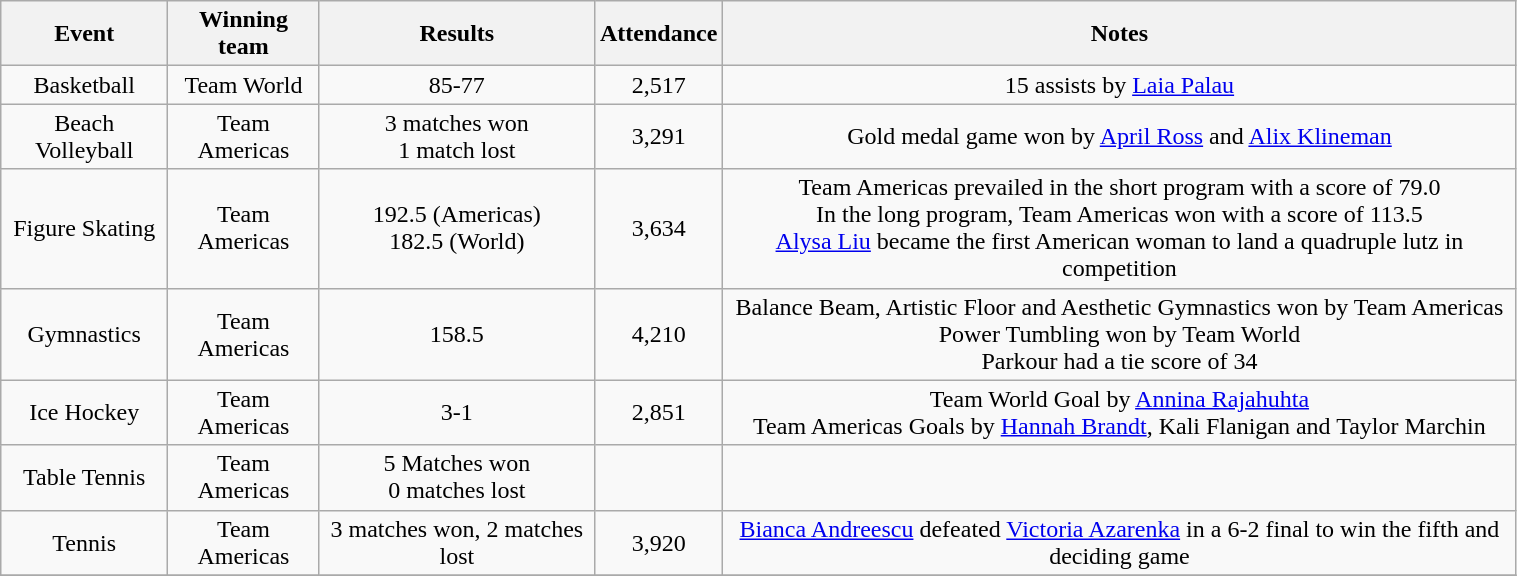<table class="wikitable" width="80%" style="text-align:center;">
<tr>
<th>Event</th>
<th>Winning team</th>
<th>Results</th>
<th>Attendance</th>
<th>Notes</th>
</tr>
<tr>
<td>Basketball</td>
<td>Team World</td>
<td>85-77</td>
<td>2,517</td>
<td>15 assists by <a href='#'>Laia Palau</a></td>
</tr>
<tr>
<td>Beach Volleyball</td>
<td>Team Americas</td>
<td>3 matches won<br>1 match lost</td>
<td>3,291</td>
<td>Gold medal game won by <a href='#'>April Ross</a> and <a href='#'>Alix Klineman</a></td>
</tr>
<tr>
<td>Figure Skating</td>
<td>Team Americas</td>
<td>192.5 (Americas)<br>182.5 (World)</td>
<td>3,634</td>
<td>Team Americas prevailed in the short program with a score of 79.0<br>In the long program, Team Americas won with a score of 113.5<br><a href='#'>Alysa Liu</a> became the first American woman to land a quadruple lutz in competition</td>
</tr>
<tr>
<td>Gymnastics</td>
<td>Team Americas</td>
<td>158.5</td>
<td>4,210</td>
<td>Balance Beam, Artistic Floor and Aesthetic Gymnastics won by Team Americas<br>Power Tumbling won by Team World<br>Parkour had a tie score of 34</td>
</tr>
<tr>
<td>Ice Hockey</td>
<td>Team Americas</td>
<td>3-1</td>
<td>2,851</td>
<td>Team World Goal by <a href='#'>Annina Rajahuhta</a><br>Team Americas Goals by <a href='#'>Hannah Brandt</a>, Kali Flanigan and Taylor Marchin</td>
</tr>
<tr>
<td>Table Tennis</td>
<td>Team Americas</td>
<td>5 Matches won<br>0 matches lost</td>
<td></td>
<td></td>
</tr>
<tr>
<td>Tennis</td>
<td>Team Americas</td>
<td>3 matches won, 2 matches lost</td>
<td>3,920</td>
<td><a href='#'>Bianca Andreescu</a>  defeated <a href='#'>Victoria Azarenka</a> in a 6-2 final to win the fifth and deciding game</td>
</tr>
<tr>
</tr>
</table>
